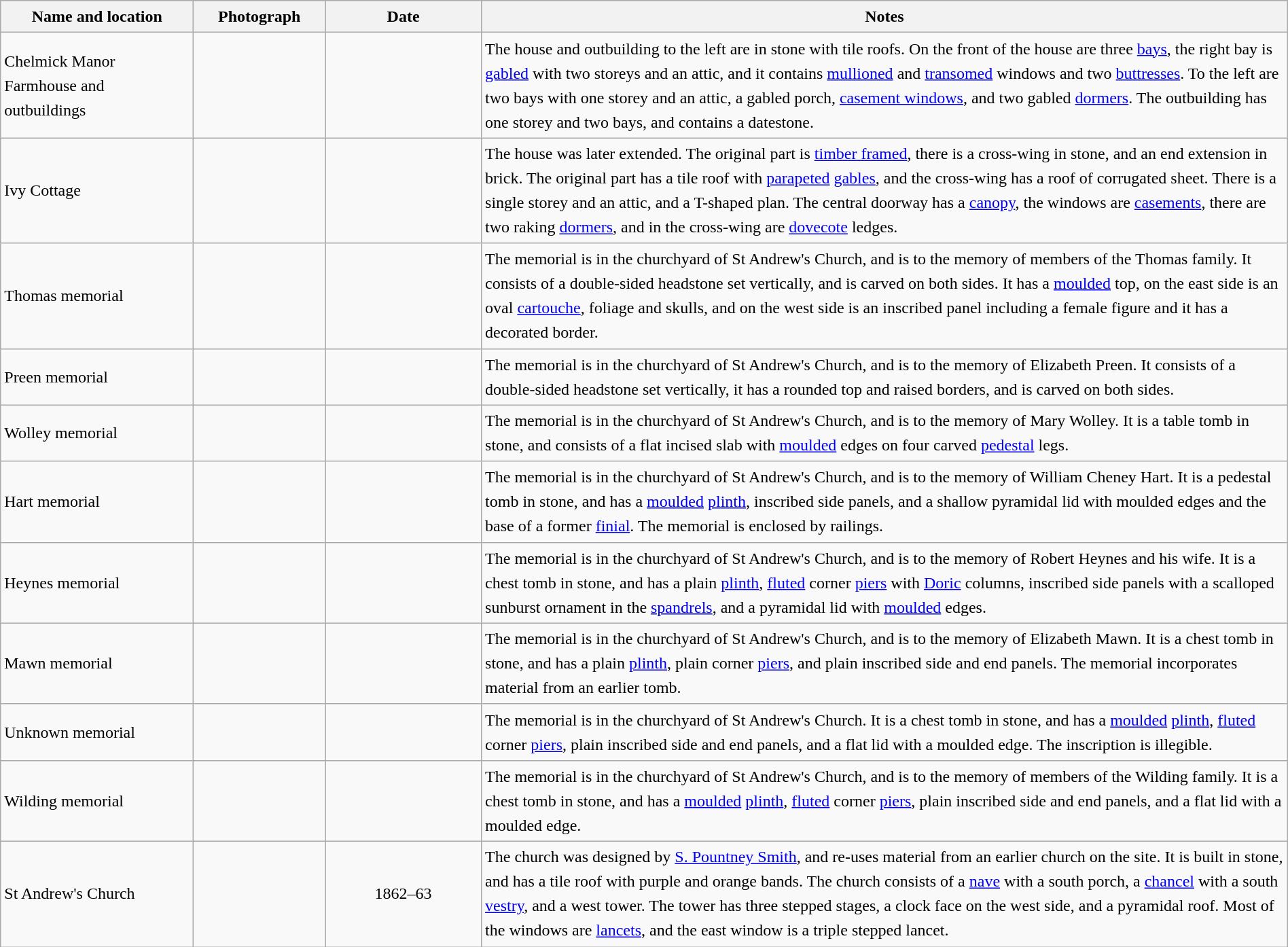<table class="wikitable sortable plainrowheaders" style="width:100%;border:0px;text-align:left;line-height:150%;">
<tr>
<th scope="col"  style="width:150px">Name and location</th>
<th scope="col"  style="width:100px" class="unsortable">Photograph</th>
<th scope="col"  style="width:120px">Date</th>
<th scope="col"  style="width:650px" class="unsortable">Notes</th>
</tr>
<tr>
<td>Chelmick Manor Farmhouse and outbuildings<br><small></small></td>
<td></td>
<td align="center"></td>
<td>The house and outbuilding to the left are in stone with tile roofs.  On the front of the house are three <a href='#'>bays</a>, the right bay is <a href='#'>gabled</a> with two storeys and an attic, and it contains <a href='#'>mullioned</a> and <a href='#'>transomed</a> windows and two <a href='#'>buttresses</a>.  To the left are two bays with one storey and an attic, a gabled porch, <a href='#'>casement windows</a>, and two gabled <a href='#'>dormers</a>.  The outbuilding has one storey and two bays, and contains a datestone.</td>
</tr>
<tr>
<td>Ivy Cottage<br><small></small></td>
<td></td>
<td align="center"></td>
<td>The house was later extended.  The original part is <a href='#'>timber framed</a>, there is a cross-wing in stone, and an end extension in brick.  The original part has a tile roof with <a href='#'>parapeted</a> <a href='#'>gables</a>, and the cross-wing has a roof of corrugated sheet.  There is a single storey and an attic, and a T-shaped plan.  The central doorway has a <a href='#'>canopy</a>, the windows are <a href='#'>casements</a>, there are two raking <a href='#'>dormers</a>, and in the cross-wing are <a href='#'>dovecote</a> ledges.</td>
</tr>
<tr>
<td>Thomas memorial<br><small></small></td>
<td></td>
<td align="center"></td>
<td>The memorial is in the churchyard of St Andrew's Church, and is to the memory of members of the Thomas family.  It consists of a double-sided headstone set vertically, and is carved on both sides.  It has a <a href='#'>moulded</a> top, on the east side is an oval <a href='#'>cartouche</a>, foliage and skulls, and on the west side is an inscribed panel including a female figure and it has a decorated border.</td>
</tr>
<tr>
<td>Preen memorial<br><small></small></td>
<td></td>
<td align="center"></td>
<td>The memorial is in the churchyard of St Andrew's Church, and is to the memory of Elizabeth Preen.  It consists of a double-sided headstone set vertically, it has a rounded top and raised borders, and is carved on both sides.</td>
</tr>
<tr>
<td>Wolley memorial<br><small></small></td>
<td></td>
<td align="center"></td>
<td>The memorial is in the churchyard of St Andrew's Church, and is to the memory of Mary Wolley.  It is a table tomb in stone, and consists of a flat incised slab with <a href='#'>moulded</a> edges on four carved <a href='#'>pedestal</a> legs.</td>
</tr>
<tr>
<td>Hart memorial<br><small></small></td>
<td></td>
<td align="center"></td>
<td>The memorial is in the churchyard of St Andrew's Church, and is to the memory of William Cheney Hart.  It is a pedestal tomb in stone, and has a <a href='#'>moulded</a> <a href='#'>plinth</a>, inscribed side panels, and a shallow pyramidal lid with moulded edges and the base of a former <a href='#'>finial</a>.  The memorial is enclosed by railings.</td>
</tr>
<tr>
<td>Heynes memorial<br><small></small></td>
<td></td>
<td align="center"></td>
<td>The memorial is in the churchyard of St Andrew's Church, and is to the memory of Robert Heynes and his wife.  It is a chest tomb in stone, and has a plain <a href='#'>plinth</a>, <a href='#'>fluted</a> corner <a href='#'>piers</a> with <a href='#'>Doric</a> columns, inscribed side panels with a scalloped sunburst ornament in the <a href='#'>spandrels</a>, and a pyramidal lid with <a href='#'>moulded</a> edges.</td>
</tr>
<tr>
<td>Mawn memorial<br><small></small></td>
<td></td>
<td align="center"></td>
<td>The memorial is in the churchyard of St Andrew's Church, and is to the memory of Elizabeth Mawn.  It is a chest tomb in stone, and has a plain <a href='#'>plinth</a>, plain corner <a href='#'>piers</a>, and plain inscribed side and end panels.  The memorial incorporates material from an earlier tomb.</td>
</tr>
<tr>
<td>Unknown memorial<br><small></small></td>
<td></td>
<td align="center"></td>
<td>The memorial is in the churchyard of St Andrew's Church.  It is a chest tomb in stone, and has a <a href='#'>moulded</a> <a href='#'>plinth</a>, <a href='#'>fluted</a> corner <a href='#'>piers</a>, plain inscribed side and end panels, and a flat lid with a moulded edge.  The inscription is illegible.</td>
</tr>
<tr>
<td>Wilding memorial<br><small></small></td>
<td></td>
<td align="center"></td>
<td>The memorial is in the churchyard of St Andrew's Church, and is to the memory of members of the Wilding family.  It is a chest tomb in stone, and has a <a href='#'>moulded</a> <a href='#'>plinth</a>, <a href='#'>fluted</a> corner <a href='#'>piers</a>, plain inscribed side and end panels, and a flat lid with a moulded edge.</td>
</tr>
<tr>
<td>St Andrew's Church<br><small></small></td>
<td></td>
<td align="center">1862–63</td>
<td>The church was designed by <a href='#'>S. Pountney Smith</a>, and re-uses material from an earlier church on the site.  It is built in stone, and has a tile roof with purple and orange bands.  The church consists of a <a href='#'>nave</a> with a south porch, a <a href='#'>chancel</a> with a south <a href='#'>vestry</a>, and a west tower.  The tower has three stepped stages, a clock face on the west side, and a pyramidal roof.  Most of the windows are <a href='#'>lancets</a>, and the east window is a triple stepped lancet.</td>
</tr>
<tr>
</tr>
</table>
